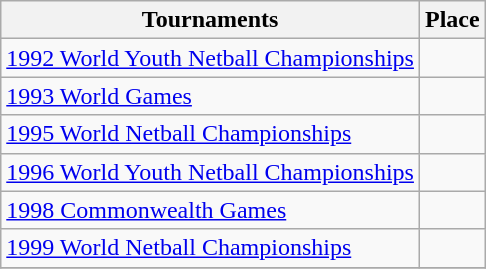<table class="wikitable collapsible">
<tr>
<th>Tournaments</th>
<th>Place</th>
</tr>
<tr>
<td><a href='#'>1992 World Youth Netball Championships</a></td>
<td></td>
</tr>
<tr>
<td><a href='#'>1993 World Games</a></td>
<td></td>
</tr>
<tr>
<td><a href='#'>1995 World Netball Championships</a></td>
<td></td>
</tr>
<tr>
<td><a href='#'>1996 World Youth Netball Championships</a></td>
<td></td>
</tr>
<tr>
<td><a href='#'>1998 Commonwealth Games</a></td>
<td></td>
</tr>
<tr>
<td><a href='#'>1999 World Netball Championships</a></td>
<td></td>
</tr>
<tr>
</tr>
</table>
